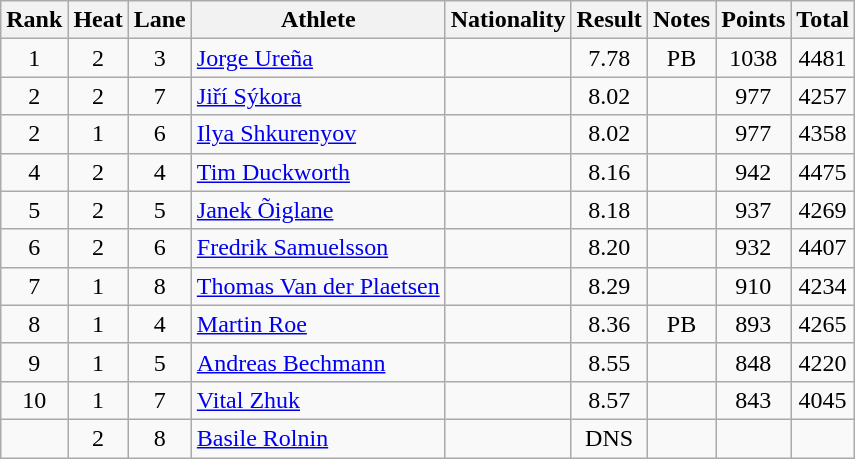<table class="wikitable sortable" style="text-align:center">
<tr>
<th>Rank</th>
<th>Heat</th>
<th>Lane</th>
<th>Athlete</th>
<th>Nationality</th>
<th>Result</th>
<th>Notes</th>
<th>Points</th>
<th>Total</th>
</tr>
<tr>
<td>1</td>
<td>2</td>
<td>3</td>
<td align=left><a href='#'>Jorge Ureña</a></td>
<td align=left></td>
<td>7.78</td>
<td>PB</td>
<td>1038</td>
<td>4481</td>
</tr>
<tr>
<td>2</td>
<td>2</td>
<td>7</td>
<td align=left><a href='#'>Jiří Sýkora</a></td>
<td align=left></td>
<td>8.02</td>
<td></td>
<td>977</td>
<td>4257</td>
</tr>
<tr>
<td>2</td>
<td>1</td>
<td>6</td>
<td align=left><a href='#'>Ilya Shkurenyov</a></td>
<td align=left></td>
<td>8.02</td>
<td></td>
<td>977</td>
<td>4358</td>
</tr>
<tr>
<td>4</td>
<td>2</td>
<td>4</td>
<td align=left><a href='#'>Tim Duckworth</a></td>
<td align=left></td>
<td>8.16</td>
<td></td>
<td>942</td>
<td>4475</td>
</tr>
<tr>
<td>5</td>
<td>2</td>
<td>5</td>
<td align=left><a href='#'>Janek Õiglane</a></td>
<td align=left></td>
<td>8.18</td>
<td></td>
<td>937</td>
<td>4269</td>
</tr>
<tr>
<td>6</td>
<td>2</td>
<td>6</td>
<td align=left><a href='#'>Fredrik Samuelsson</a></td>
<td align=left></td>
<td>8.20</td>
<td></td>
<td>932</td>
<td>4407</td>
</tr>
<tr>
<td>7</td>
<td>1</td>
<td>8</td>
<td align=left><a href='#'>Thomas Van der Plaetsen</a></td>
<td align=left></td>
<td>8.29</td>
<td></td>
<td>910</td>
<td>4234</td>
</tr>
<tr>
<td>8</td>
<td>1</td>
<td>4</td>
<td align=left><a href='#'>Martin Roe</a></td>
<td align=left></td>
<td>8.36</td>
<td>PB</td>
<td>893</td>
<td>4265</td>
</tr>
<tr>
<td>9</td>
<td>1</td>
<td>5</td>
<td align=left><a href='#'>Andreas Bechmann</a></td>
<td align=left></td>
<td>8.55</td>
<td></td>
<td>848</td>
<td>4220</td>
</tr>
<tr>
<td>10</td>
<td>1</td>
<td>7</td>
<td align=left><a href='#'>Vital Zhuk</a></td>
<td align=left></td>
<td>8.57</td>
<td></td>
<td>843</td>
<td>4045</td>
</tr>
<tr>
<td></td>
<td>2</td>
<td>8</td>
<td align=left><a href='#'>Basile Rolnin</a></td>
<td align=left></td>
<td>DNS</td>
<td></td>
<td></td>
<td></td>
</tr>
</table>
